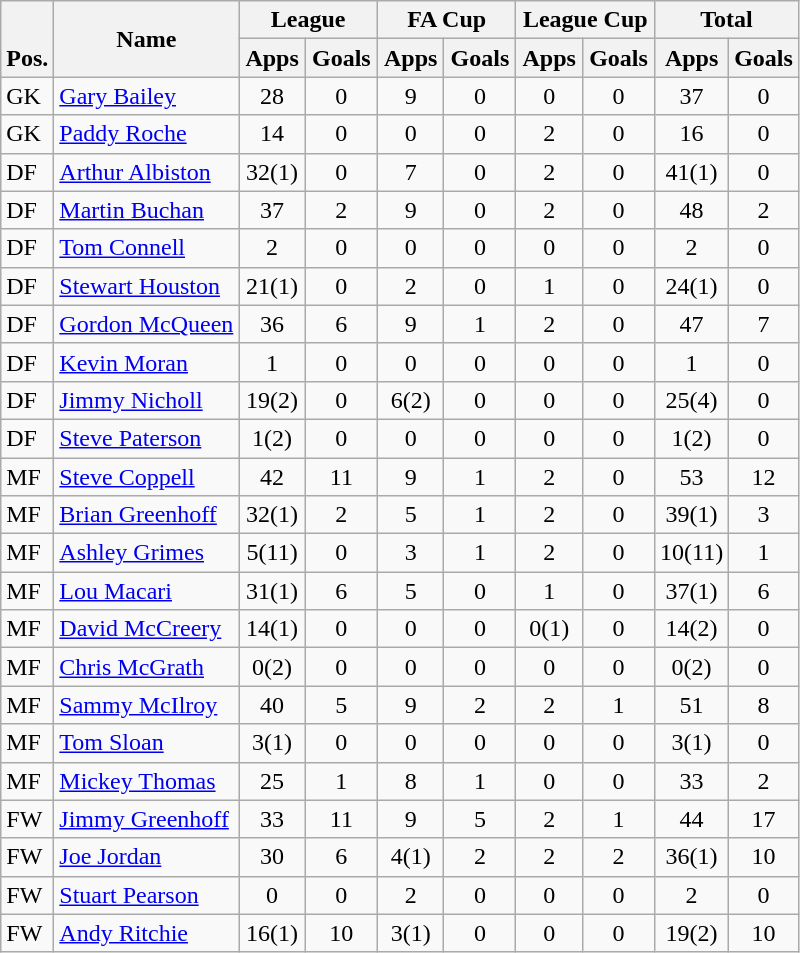<table class="wikitable" style="text-align:center">
<tr>
<th rowspan="2" valign="bottom">Pos.</th>
<th rowspan="2">Name</th>
<th colspan="2" width="85">League</th>
<th colspan="2" width="85">FA Cup</th>
<th colspan="2" width="85">League Cup</th>
<th colspan="2" width="85">Total</th>
</tr>
<tr>
<th>Apps</th>
<th>Goals</th>
<th>Apps</th>
<th>Goals</th>
<th>Apps</th>
<th>Goals</th>
<th>Apps</th>
<th>Goals</th>
</tr>
<tr>
<td align="left">GK</td>
<td align="left"> <a href='#'>Gary Bailey</a></td>
<td>28</td>
<td>0</td>
<td>9</td>
<td>0</td>
<td>0</td>
<td>0</td>
<td>37</td>
<td>0</td>
</tr>
<tr>
<td align="left">GK</td>
<td align="left"> <a href='#'>Paddy Roche</a></td>
<td>14</td>
<td>0</td>
<td>0</td>
<td>0</td>
<td>2</td>
<td>0</td>
<td>16</td>
<td>0</td>
</tr>
<tr>
<td align="left">DF</td>
<td align="left"> <a href='#'>Arthur Albiston</a></td>
<td>32(1)</td>
<td>0</td>
<td>7</td>
<td>0</td>
<td>2</td>
<td>0</td>
<td>41(1)</td>
<td>0</td>
</tr>
<tr>
<td align="left">DF</td>
<td align="left"> <a href='#'>Martin Buchan</a></td>
<td>37</td>
<td>2</td>
<td>9</td>
<td>0</td>
<td>2</td>
<td>0</td>
<td>48</td>
<td>2</td>
</tr>
<tr>
<td align="left">DF</td>
<td align="left"> <a href='#'>Tom Connell</a></td>
<td>2</td>
<td>0</td>
<td>0</td>
<td>0</td>
<td>0</td>
<td>0</td>
<td>2</td>
<td>0</td>
</tr>
<tr>
<td align="left">DF</td>
<td align="left"> <a href='#'>Stewart Houston</a></td>
<td>21(1)</td>
<td>0</td>
<td>2</td>
<td>0</td>
<td>1</td>
<td>0</td>
<td>24(1)</td>
<td>0</td>
</tr>
<tr>
<td align="left">DF</td>
<td align="left"> <a href='#'>Gordon McQueen</a></td>
<td>36</td>
<td>6</td>
<td>9</td>
<td>1</td>
<td>2</td>
<td>0</td>
<td>47</td>
<td>7</td>
</tr>
<tr>
<td align="left">DF</td>
<td align="left"> <a href='#'>Kevin Moran</a></td>
<td>1</td>
<td>0</td>
<td>0</td>
<td>0</td>
<td>0</td>
<td>0</td>
<td>1</td>
<td>0</td>
</tr>
<tr>
<td align="left">DF</td>
<td align="left"> <a href='#'>Jimmy Nicholl</a></td>
<td>19(2)</td>
<td>0</td>
<td>6(2)</td>
<td>0</td>
<td>0</td>
<td>0</td>
<td>25(4)</td>
<td>0</td>
</tr>
<tr>
<td align="left">DF</td>
<td align="left"> <a href='#'>Steve Paterson</a></td>
<td>1(2)</td>
<td>0</td>
<td>0</td>
<td>0</td>
<td>0</td>
<td>0</td>
<td>1(2)</td>
<td>0</td>
</tr>
<tr>
<td align="left">MF</td>
<td align="left"> <a href='#'>Steve Coppell</a></td>
<td>42</td>
<td>11</td>
<td>9</td>
<td>1</td>
<td>2</td>
<td>0</td>
<td>53</td>
<td>12</td>
</tr>
<tr>
<td align="left">MF</td>
<td align="left"> <a href='#'>Brian Greenhoff</a></td>
<td>32(1)</td>
<td>2</td>
<td>5</td>
<td>1</td>
<td>2</td>
<td>0</td>
<td>39(1)</td>
<td>3</td>
</tr>
<tr>
<td align="left">MF</td>
<td align="left"> <a href='#'>Ashley Grimes</a></td>
<td>5(11)</td>
<td>0</td>
<td>3</td>
<td>1</td>
<td>2</td>
<td>0</td>
<td>10(11)</td>
<td>1</td>
</tr>
<tr>
<td align="left">MF</td>
<td align="left"> <a href='#'>Lou Macari</a></td>
<td>31(1)</td>
<td>6</td>
<td>5</td>
<td>0</td>
<td>1</td>
<td>0</td>
<td>37(1)</td>
<td>6</td>
</tr>
<tr>
<td align="left">MF</td>
<td align="left"> <a href='#'>David McCreery</a></td>
<td>14(1)</td>
<td>0</td>
<td>0</td>
<td>0</td>
<td>0(1)</td>
<td>0</td>
<td>14(2)</td>
<td>0</td>
</tr>
<tr>
<td align="left">MF</td>
<td align="left"> <a href='#'>Chris McGrath</a></td>
<td>0(2)</td>
<td>0</td>
<td>0</td>
<td>0</td>
<td>0</td>
<td>0</td>
<td>0(2)</td>
<td>0</td>
</tr>
<tr>
<td align="left">MF</td>
<td align="left"> <a href='#'>Sammy McIlroy</a></td>
<td>40</td>
<td>5</td>
<td>9</td>
<td>2</td>
<td>2</td>
<td>1</td>
<td>51</td>
<td>8</td>
</tr>
<tr>
<td align="left">MF</td>
<td align="left"> <a href='#'>Tom Sloan</a></td>
<td>3(1)</td>
<td>0</td>
<td>0</td>
<td>0</td>
<td>0</td>
<td>0</td>
<td>3(1)</td>
<td>0</td>
</tr>
<tr>
<td align="left">MF</td>
<td align="left"> <a href='#'>Mickey Thomas</a></td>
<td>25</td>
<td>1</td>
<td>8</td>
<td>1</td>
<td>0</td>
<td>0</td>
<td>33</td>
<td>2</td>
</tr>
<tr>
<td align="left">FW</td>
<td align="left"> <a href='#'>Jimmy Greenhoff</a></td>
<td>33</td>
<td>11</td>
<td>9</td>
<td>5</td>
<td>2</td>
<td>1</td>
<td>44</td>
<td>17</td>
</tr>
<tr>
<td align="left">FW</td>
<td align="left"> <a href='#'>Joe Jordan</a></td>
<td>30</td>
<td>6</td>
<td>4(1)</td>
<td>2</td>
<td>2</td>
<td>2</td>
<td>36(1)</td>
<td>10</td>
</tr>
<tr>
<td align="left">FW</td>
<td align="left"> <a href='#'>Stuart Pearson</a></td>
<td>0</td>
<td>0</td>
<td>2</td>
<td>0</td>
<td>0</td>
<td>0</td>
<td>2</td>
<td>0</td>
</tr>
<tr>
<td align="left">FW</td>
<td align="left"> <a href='#'>Andy Ritchie</a></td>
<td>16(1)</td>
<td>10</td>
<td>3(1)</td>
<td>0</td>
<td>0</td>
<td>0</td>
<td>19(2)</td>
<td>10</td>
</tr>
</table>
